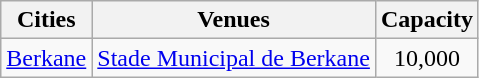<table class="wikitable">
<tr>
<th>Cities</th>
<th>Venues</th>
<th>Capacity</th>
</tr>
<tr>
<td><a href='#'>Berkane</a></td>
<td><a href='#'>Stade Municipal de Berkane</a></td>
<td align="center">10,000</td>
</tr>
</table>
